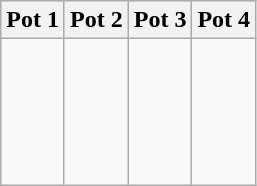<table class="wikitable">
<tr>
<th width="25%">Pot 1</th>
<th width="25%">Pot 2</th>
<th width="25%">Pot 3</th>
<th width="25%">Pot 4</th>
</tr>
<tr>
<td valign="top"><br><br><br><br><br></td>
<td valign="top"><br><br><br><br><br></td>
<td valign="top"><br><br><br><br><br></td>
<td valign="top"><br><br><br><br><br></td>
</tr>
</table>
